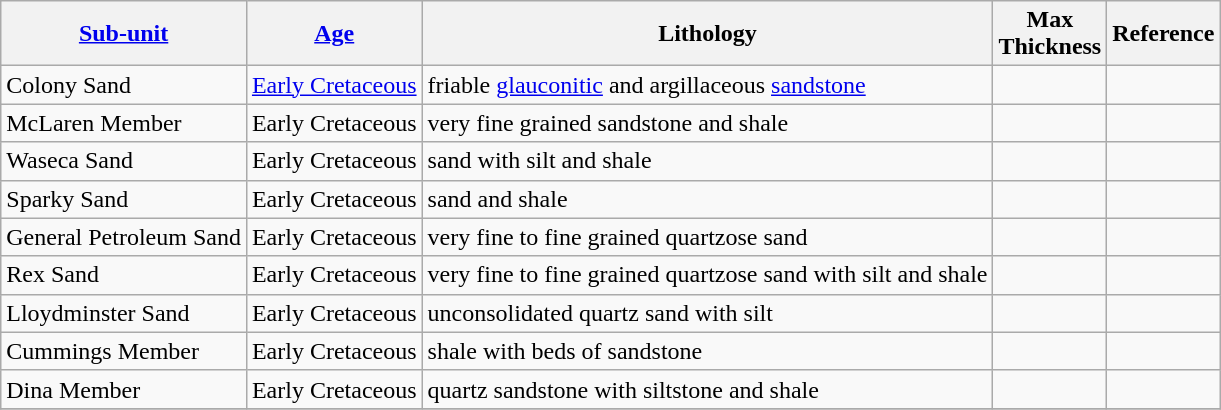<table class="wikitable">
<tr>
<th><a href='#'>Sub-unit</a></th>
<th><a href='#'>Age</a></th>
<th>Lithology</th>
<th>Max<br>Thickness</th>
<th>Reference</th>
</tr>
<tr>
<td>Colony Sand</td>
<td><a href='#'>Early Cretaceous</a></td>
<td>friable <a href='#'>glauconitic</a> and argillaceous <a href='#'>sandstone</a></td>
<td></td>
<td></td>
</tr>
<tr>
<td>McLaren Member</td>
<td>Early Cretaceous</td>
<td>very fine grained sandstone and shale</td>
<td></td>
<td></td>
</tr>
<tr>
<td>Waseca Sand</td>
<td>Early Cretaceous</td>
<td>sand with silt and shale</td>
<td></td>
<td></td>
</tr>
<tr>
<td>Sparky Sand</td>
<td>Early Cretaceous</td>
<td>sand and shale</td>
<td></td>
<td></td>
</tr>
<tr>
<td>General Petroleum Sand</td>
<td>Early Cretaceous</td>
<td>very fine to fine grained quartzose sand</td>
<td></td>
<td></td>
</tr>
<tr>
<td>Rex Sand</td>
<td>Early Cretaceous</td>
<td>very fine to fine grained quartzose sand with silt and shale</td>
<td></td>
<td></td>
</tr>
<tr>
<td>Lloydminster Sand</td>
<td>Early Cretaceous</td>
<td>unconsolidated quartz sand with silt</td>
<td></td>
<td></td>
</tr>
<tr>
<td>Cummings Member</td>
<td>Early Cretaceous</td>
<td>shale with beds of sandstone</td>
<td></td>
<td></td>
</tr>
<tr>
<td>Dina Member</td>
<td>Early Cretaceous</td>
<td>quartz sandstone with siltstone and shale</td>
<td></td>
<td></td>
</tr>
<tr>
</tr>
</table>
